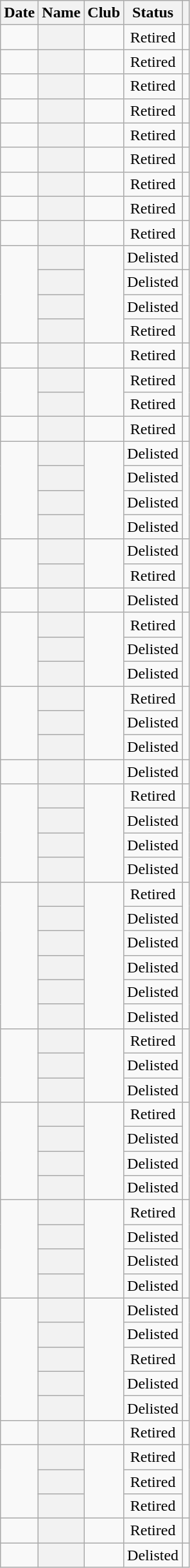<table class="wikitable sortable plainrowheaders" style="text-align:center;">
<tr>
<th scope="col">Date</th>
<th scope="col">Name</th>
<th scope="col">Club</th>
<th scope="col">Status</th>
<th class="unsortable"></th>
</tr>
<tr>
<td></td>
<th scope="row"></th>
<td></td>
<td>Retired</td>
<td></td>
</tr>
<tr>
<td></td>
<th scope="row"></th>
<td></td>
<td>Retired</td>
<td></td>
</tr>
<tr>
<td></td>
<th scope="row"></th>
<td></td>
<td>Retired</td>
<td></td>
</tr>
<tr>
<td></td>
<th scope="row"></th>
<td></td>
<td>Retired</td>
<td></td>
</tr>
<tr>
<td></td>
<th scope="row"></th>
<td></td>
<td>Retired</td>
<td></td>
</tr>
<tr>
<td></td>
<th scope="row"></th>
<td></td>
<td>Retired</td>
<td></td>
</tr>
<tr>
<td></td>
<th scope="row"></th>
<td></td>
<td>Retired</td>
<td></td>
</tr>
<tr>
<td></td>
<th scope="row"></th>
<td></td>
<td>Retired</td>
<td></td>
</tr>
<tr>
<td></td>
<th scope="row"></th>
<td></td>
<td>Retired</td>
<td></td>
</tr>
<tr>
<td rowspan=4></td>
<th scope="row"></th>
<td rowspan=4></td>
<td>Delisted</td>
<td></td>
</tr>
<tr>
<th scope="row"></th>
<td>Delisted</td>
<td rowspan=3></td>
</tr>
<tr>
<th scope="row"></th>
<td>Delisted</td>
</tr>
<tr>
<th scope="row"></th>
<td>Retired</td>
</tr>
<tr>
<td></td>
<th scope="row"></th>
<td></td>
<td>Retired</td>
<td></td>
</tr>
<tr>
<td rowspan=2></td>
<th scope="row"></th>
<td rowspan=2></td>
<td>Retired</td>
<td rowspan=2></td>
</tr>
<tr>
<th scope="row"></th>
<td>Retired</td>
</tr>
<tr>
<td></td>
<th scope="row"></th>
<td></td>
<td>Retired</td>
<td></td>
</tr>
<tr>
<td rowspan=4></td>
<th scope="row"></th>
<td rowspan=4></td>
<td>Delisted</td>
<td rowspan=4></td>
</tr>
<tr>
<th scope="row"></th>
<td>Delisted</td>
</tr>
<tr>
<th scope="row"></th>
<td>Delisted</td>
</tr>
<tr>
<th scope="row"></th>
<td>Delisted</td>
</tr>
<tr>
<td rowspan=2></td>
<th scope="row"></th>
<td rowspan=2></td>
<td>Delisted</td>
<td rowspan=2></td>
</tr>
<tr>
<th scope="row"></th>
<td>Retired</td>
</tr>
<tr>
<td></td>
<th scope="row"></th>
<td></td>
<td>Delisted</td>
<td></td>
</tr>
<tr>
<td rowspan=3></td>
<th scope="row"></th>
<td rowspan=3></td>
<td>Retired</td>
<td rowspan=3></td>
</tr>
<tr>
<th scope="row"></th>
<td>Delisted</td>
</tr>
<tr>
<th scope="row"></th>
<td>Delisted</td>
</tr>
<tr>
<td rowspan=3></td>
<th scope="row"></th>
<td rowspan=3></td>
<td>Retired</td>
<td rowspan=3></td>
</tr>
<tr>
<th scope="row"></th>
<td>Delisted</td>
</tr>
<tr>
<th scope="row"></th>
<td>Delisted</td>
</tr>
<tr>
<td></td>
<th scope="row"></th>
<td></td>
<td>Delisted</td>
<td></td>
</tr>
<tr>
<td rowspan=4></td>
<th scope="row"></th>
<td rowspan=4></td>
<td>Retired</td>
<td></td>
</tr>
<tr>
<th scope="row"></th>
<td>Delisted</td>
<td rowspan=3></td>
</tr>
<tr>
<th scope="row"></th>
<td>Delisted</td>
</tr>
<tr>
<th scope="row"></th>
<td>Delisted</td>
</tr>
<tr>
<td rowspan=6></td>
<th scope="row"></th>
<td rowspan=6></td>
<td>Retired</td>
<td rowspan=6></td>
</tr>
<tr>
<th scope="row"></th>
<td>Delisted</td>
</tr>
<tr>
<th scope="row"></th>
<td>Delisted</td>
</tr>
<tr>
<th scope="row"></th>
<td>Delisted</td>
</tr>
<tr>
<th scope="row"></th>
<td>Delisted</td>
</tr>
<tr>
<th scope="row"></th>
<td>Delisted</td>
</tr>
<tr>
<td rowspan=3></td>
<th scope="row"></th>
<td rowspan=3></td>
<td>Retired</td>
<td rowspan=3></td>
</tr>
<tr>
<th scope="row"></th>
<td>Delisted</td>
</tr>
<tr>
<th scope="row"></th>
<td>Delisted</td>
</tr>
<tr>
<td rowspan=4></td>
<th scope="row"></th>
<td rowspan=4></td>
<td>Retired</td>
<td rowspan=4></td>
</tr>
<tr>
<th scope="row"></th>
<td>Delisted</td>
</tr>
<tr>
<th scope="row"></th>
<td>Delisted</td>
</tr>
<tr>
<th scope="row"></th>
<td>Delisted</td>
</tr>
<tr>
<td rowspan=4></td>
<th scope="row"></th>
<td rowspan=4></td>
<td>Retired</td>
<td rowspan=4></td>
</tr>
<tr>
<th scope="row"></th>
<td>Delisted</td>
</tr>
<tr>
<th scope="row"></th>
<td>Delisted</td>
</tr>
<tr>
<th scope="row"></th>
<td>Delisted</td>
</tr>
<tr>
<td rowspan=5></td>
<th scope="row"></th>
<td rowspan=5></td>
<td>Delisted</td>
<td rowspan=5></td>
</tr>
<tr>
<th scope="row"></th>
<td>Delisted</td>
</tr>
<tr>
<th scope="row"></th>
<td>Retired</td>
</tr>
<tr>
<th scope="row"></th>
<td>Delisted</td>
</tr>
<tr>
<th scope="row"></th>
<td>Delisted</td>
</tr>
<tr>
<td></td>
<th scope="row"></th>
<td></td>
<td>Retired</td>
<td></td>
</tr>
<tr>
<td rowspan=3></td>
<th scope="row"></th>
<td rowspan=3></td>
<td>Retired</td>
<td rowspan=3></td>
</tr>
<tr>
<th scope="row"></th>
<td>Retired</td>
</tr>
<tr>
<th scope="row"></th>
<td>Retired</td>
</tr>
<tr>
<td></td>
<th scope="row"></th>
<td></td>
<td>Retired</td>
<td></td>
</tr>
<tr>
<td></td>
<th scope="row"></th>
<td></td>
<td>Delisted</td>
<td></td>
</tr>
</table>
